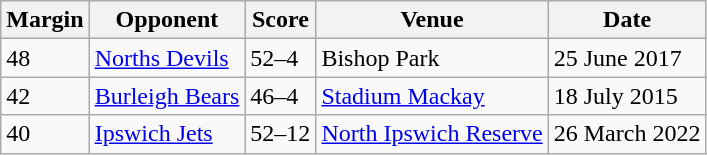<table class="wikitable">
<tr>
<th>Margin</th>
<th>Opponent</th>
<th>Score</th>
<th>Venue</th>
<th>Date</th>
</tr>
<tr>
<td>48</td>
<td><a href='#'>Norths Devils</a></td>
<td>52–4</td>
<td>Bishop Park</td>
<td>25 June 2017</td>
</tr>
<tr>
<td>42</td>
<td><a href='#'>Burleigh Bears</a></td>
<td>46–4</td>
<td><a href='#'>Stadium Mackay</a></td>
<td>18 July 2015</td>
</tr>
<tr>
<td>40</td>
<td><a href='#'>Ipswich Jets</a></td>
<td>52–12</td>
<td><a href='#'>North Ipswich Reserve</a></td>
<td>26 March 2022</td>
</tr>
</table>
